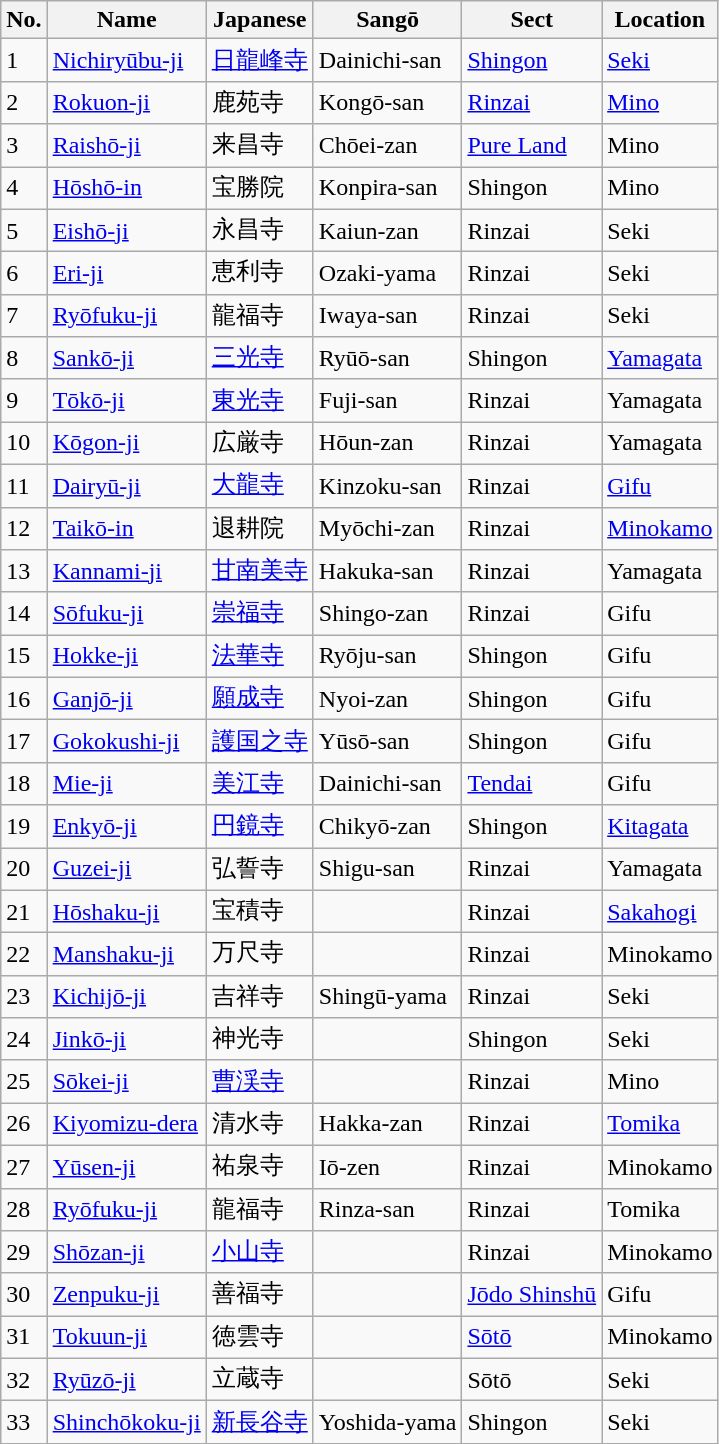<table class="sortable wikitable">
<tr>
<th>No.</th>
<th>Name</th>
<th>Japanese</th>
<th>Sangō</th>
<th>Sect</th>
<th>Location</th>
</tr>
<tr>
<td>1</td>
<td><a href='#'>Nichiryūbu-ji</a></td>
<td><a href='#'>日龍峰寺</a></td>
<td>Dainichi-san</td>
<td><a href='#'>Shingon</a></td>
<td><a href='#'>Seki</a></td>
</tr>
<tr>
<td>2</td>
<td><a href='#'>Rokuon-ji</a></td>
<td>鹿苑寺</td>
<td>Kongō-san</td>
<td><a href='#'>Rinzai</a></td>
<td><a href='#'>Mino</a></td>
</tr>
<tr>
<td>3</td>
<td><a href='#'>Raishō-ji</a></td>
<td>来昌寺</td>
<td>Chōei-zan</td>
<td><a href='#'>Pure Land</a></td>
<td>Mino</td>
</tr>
<tr>
<td>4</td>
<td><a href='#'>Hōshō-in</a></td>
<td>宝勝院</td>
<td>Konpira-san</td>
<td>Shingon</td>
<td>Mino</td>
</tr>
<tr>
<td>5</td>
<td><a href='#'>Eishō-ji</a></td>
<td>永昌寺</td>
<td>Kaiun-zan</td>
<td>Rinzai</td>
<td>Seki</td>
</tr>
<tr>
<td>6</td>
<td><a href='#'>Eri-ji</a></td>
<td>恵利寺</td>
<td>Ozaki-yama</td>
<td>Rinzai</td>
<td>Seki</td>
</tr>
<tr>
<td>7</td>
<td><a href='#'>Ryōfuku-ji</a></td>
<td>龍福寺</td>
<td>Iwaya-san</td>
<td>Rinzai</td>
<td>Seki</td>
</tr>
<tr>
<td>8</td>
<td><a href='#'>Sankō-ji</a></td>
<td><a href='#'>三光寺</a></td>
<td>Ryūō-san</td>
<td>Shingon</td>
<td><a href='#'>Yamagata</a></td>
</tr>
<tr>
<td>9</td>
<td><a href='#'>Tōkō-ji</a></td>
<td><a href='#'>東光寺</a></td>
<td>Fuji-san</td>
<td>Rinzai</td>
<td>Yamagata</td>
</tr>
<tr>
<td>10</td>
<td><a href='#'>Kōgon-ji</a></td>
<td>広厳寺</td>
<td>Hōun-zan</td>
<td>Rinzai</td>
<td>Yamagata</td>
</tr>
<tr>
<td>11</td>
<td><a href='#'>Dairyū-ji</a></td>
<td><a href='#'>大龍寺</a></td>
<td>Kinzoku-san</td>
<td>Rinzai</td>
<td><a href='#'>Gifu</a></td>
</tr>
<tr>
<td>12</td>
<td><a href='#'>Taikō-in</a></td>
<td>退耕院</td>
<td>Myōchi-zan</td>
<td>Rinzai</td>
<td><a href='#'>Minokamo</a></td>
</tr>
<tr>
<td>13</td>
<td><a href='#'>Kannami-ji</a></td>
<td><a href='#'>甘南美寺</a></td>
<td>Hakuka-san</td>
<td>Rinzai</td>
<td>Yamagata</td>
</tr>
<tr>
<td>14</td>
<td><a href='#'>Sōfuku-ji</a></td>
<td><a href='#'>崇福寺</a></td>
<td>Shingo-zan</td>
<td>Rinzai</td>
<td>Gifu</td>
</tr>
<tr>
<td>15</td>
<td><a href='#'>Hokke-ji</a></td>
<td><a href='#'>法華寺</a></td>
<td>Ryōju-san</td>
<td>Shingon</td>
<td>Gifu</td>
</tr>
<tr>
<td>16</td>
<td><a href='#'>Ganjō-ji</a></td>
<td><a href='#'>願成寺</a></td>
<td>Nyoi-zan</td>
<td>Shingon</td>
<td>Gifu</td>
</tr>
<tr>
<td>17</td>
<td><a href='#'>Gokokushi-ji</a></td>
<td><a href='#'>護国之寺</a></td>
<td>Yūsō-san</td>
<td>Shingon</td>
<td>Gifu</td>
</tr>
<tr>
<td>18</td>
<td><a href='#'>Mie-ji</a></td>
<td><a href='#'>美江寺</a></td>
<td>Dainichi-san</td>
<td><a href='#'>Tendai</a></td>
<td>Gifu</td>
</tr>
<tr>
<td>19</td>
<td><a href='#'>Enkyō-ji</a></td>
<td><a href='#'>円鏡寺</a></td>
<td>Chikyō-zan</td>
<td>Shingon</td>
<td><a href='#'>Kitagata</a></td>
</tr>
<tr>
<td>20</td>
<td><a href='#'>Guzei-ji</a></td>
<td>弘誓寺</td>
<td>Shigu-san</td>
<td>Rinzai</td>
<td>Yamagata</td>
</tr>
<tr>
<td>21</td>
<td><a href='#'>Hōshaku-ji</a></td>
<td>宝積寺</td>
<td></td>
<td>Rinzai</td>
<td><a href='#'>Sakahogi</a></td>
</tr>
<tr>
<td>22</td>
<td><a href='#'>Manshaku-ji</a></td>
<td>万尺寺</td>
<td></td>
<td>Rinzai</td>
<td>Minokamo</td>
</tr>
<tr>
<td>23</td>
<td><a href='#'>Kichijō-ji</a></td>
<td>吉祥寺</td>
<td>Shingū-yama</td>
<td>Rinzai</td>
<td>Seki</td>
</tr>
<tr>
<td>24</td>
<td><a href='#'>Jinkō-ji</a></td>
<td>神光寺</td>
<td></td>
<td>Shingon</td>
<td>Seki</td>
</tr>
<tr>
<td>25</td>
<td><a href='#'>Sōkei-ji</a></td>
<td><a href='#'>曹渓寺</a></td>
<td></td>
<td>Rinzai</td>
<td>Mino</td>
</tr>
<tr>
<td>26</td>
<td><a href='#'>Kiyomizu-dera</a></td>
<td>清水寺</td>
<td>Hakka-zan</td>
<td>Rinzai</td>
<td><a href='#'>Tomika</a></td>
</tr>
<tr>
<td>27</td>
<td><a href='#'>Yūsen-ji</a></td>
<td>祐泉寺</td>
<td>Iō-zen</td>
<td>Rinzai</td>
<td>Minokamo</td>
</tr>
<tr>
<td>28</td>
<td><a href='#'>Ryōfuku-ji</a></td>
<td>龍福寺</td>
<td>Rinza-san</td>
<td>Rinzai</td>
<td>Tomika</td>
</tr>
<tr>
<td>29</td>
<td><a href='#'>Shōzan-ji</a></td>
<td><a href='#'>小山寺</a></td>
<td></td>
<td>Rinzai</td>
<td>Minokamo</td>
</tr>
<tr>
<td>30</td>
<td><a href='#'>Zenpuku-ji</a></td>
<td>善福寺</td>
<td></td>
<td><a href='#'>Jōdo Shinshū</a></td>
<td>Gifu</td>
</tr>
<tr>
<td>31</td>
<td><a href='#'>Tokuun-ji</a></td>
<td>徳雲寺</td>
<td></td>
<td><a href='#'>Sōtō</a></td>
<td>Minokamo</td>
</tr>
<tr>
<td>32</td>
<td><a href='#'>Ryūzō-ji</a></td>
<td>立蔵寺</td>
<td></td>
<td>Sōtō</td>
<td>Seki</td>
</tr>
<tr>
<td>33</td>
<td><a href='#'>Shinchōkoku-ji</a></td>
<td><a href='#'>新長谷寺</a></td>
<td>Yoshida-yama</td>
<td>Shingon</td>
<td>Seki</td>
</tr>
</table>
